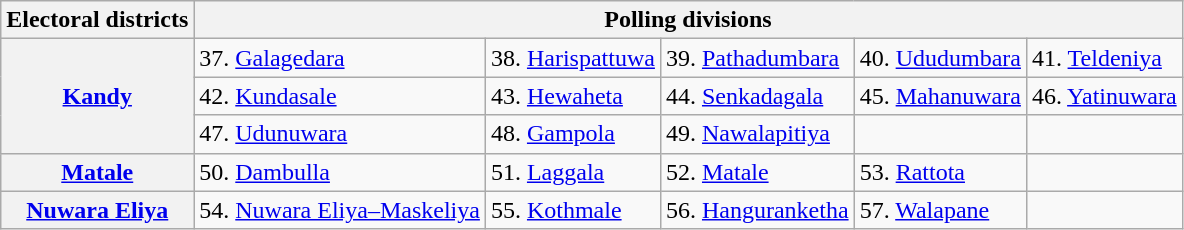<table class="wikitable" style="font-size:100; text-align:left">
<tr>
<th rowspan="1">Electoral districts</th>
<th colspan="5">Polling divisions</th>
</tr>
<tr>
<th rowspan="3"><a href='#'>Kandy</a></th>
<td>37. <a href='#'>Galagedara</a></td>
<td>38. <a href='#'>Harispattuwa</a></td>
<td>39. <a href='#'>Pathadumbara</a></td>
<td>40. <a href='#'>Ududumbara</a></td>
<td>41. <a href='#'>Teldeniya</a></td>
</tr>
<tr>
<td>42. <a href='#'>Kundasale</a></td>
<td>43. <a href='#'>Hewaheta</a></td>
<td>44. <a href='#'>Senkadagala</a></td>
<td>45. <a href='#'>Mahanuwara</a></td>
<td>46. <a href='#'>Yatinuwara</a></td>
</tr>
<tr>
<td>47. <a href='#'>Udunuwara</a></td>
<td>48. <a href='#'>Gampola</a></td>
<td>49. <a href='#'>Nawalapitiya</a></td>
<td></td>
<td></td>
</tr>
<tr>
<th rowspan="1"><a href='#'>Matale</a></th>
<td>50. <a href='#'>Dambulla</a></td>
<td>51. <a href='#'>Laggala</a></td>
<td>52. <a href='#'>Matale</a></td>
<td>53. <a href='#'>Rattota</a></td>
<td></td>
</tr>
<tr>
<th rowspan="1"><a href='#'>Nuwara Eliya</a></th>
<td>54. <a href='#'>Nuwara Eliya–Maskeliya</a></td>
<td>55. <a href='#'>Kothmale</a></td>
<td>56. <a href='#'>Hanguranketha</a></td>
<td>57. <a href='#'>Walapane</a></td>
<td></td>
</tr>
</table>
